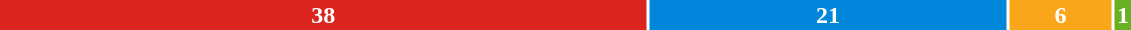<table style="width:60%; text-align:center;">
<tr style="color:white;">
<td style="background:#DC241f; width:57.58%;"><strong>38</strong></td>
<td style="background:#0087DC; width:31.82%;"><strong>21</strong></td>
<td style="background:#FAA61A; width:9.09%;"><strong>6</strong></td>
<td style="background:#6AB023; width:1.52%;"><strong>1</strong></td>
</tr>
<tr>
<td><span></span></td>
<td><span></span></td>
<td><span></span></td>
<td><span></span></td>
</tr>
</table>
